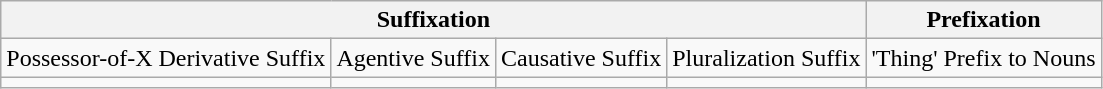<table class="wikitable">
<tr>
<th colspan="4">Suffixation</th>
<th>Prefixation</th>
</tr>
<tr>
<td>Possessor-of-X Derivative Suffix</td>
<td>Agentive Suffix</td>
<td>Causative Suffix</td>
<td>Pluralization Suffix</td>
<td>'Thing' Prefix to Nouns</td>
</tr>
<tr>
<td></td>
<td></td>
<td></td>
<td></td>
<td></td>
</tr>
</table>
